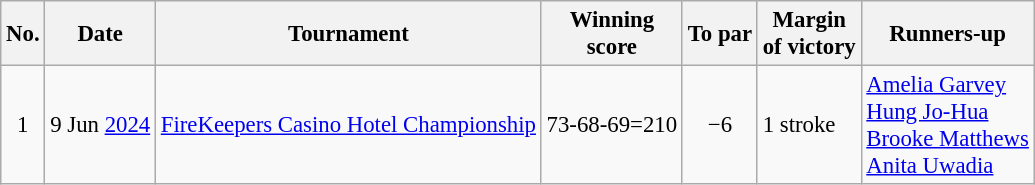<table class="wikitable" style="font-size:95%;">
<tr>
<th>No.</th>
<th>Date</th>
<th>Tournament</th>
<th>Winning<br>score</th>
<th>To par</th>
<th>Margin<br>of victory</th>
<th>Runners-up</th>
</tr>
<tr>
<td align=center>1</td>
<td align=right>9 Jun <a href='#'>2024</a></td>
<td><a href='#'>FireKeepers Casino Hotel Championship</a></td>
<td>73-68-69=210</td>
<td align=center>−6</td>
<td>1 stroke</td>
<td> <a href='#'>Amelia Garvey</a><br> <a href='#'>Hung Jo-Hua</a><br> <a href='#'>Brooke Matthews</a><br> <a href='#'>Anita Uwadia</a></td>
</tr>
</table>
